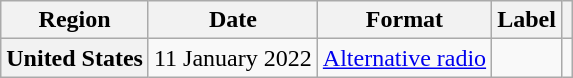<table class="wikitable plainrowheaders">
<tr>
<th scope="col">Region</th>
<th scope="col">Date</th>
<th scope="col">Format</th>
<th scope="col">Label</th>
<th scope="col"></th>
</tr>
<tr>
<th scope="row">United States</th>
<td>11 January 2022</td>
<td><a href='#'>Alternative radio</a></td>
<td></td>
<td></td>
</tr>
</table>
